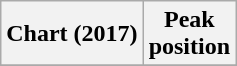<table class="wikitable plainrowheaders" style="text-align:center">
<tr>
<th scope="col">Chart (2017)</th>
<th scope="col">Peak<br> position</th>
</tr>
<tr>
</tr>
</table>
